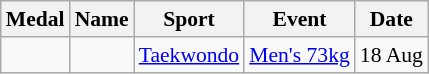<table class="wikitable sortable" style="font-size:90%">
<tr>
<th>Medal</th>
<th>Name</th>
<th>Sport</th>
<th>Event</th>
<th>Date</th>
</tr>
<tr>
<td></td>
<td></td>
<td><a href='#'>Taekwondo</a></td>
<td><a href='#'>Men's 73kg</a></td>
<td>18 Aug</td>
</tr>
</table>
